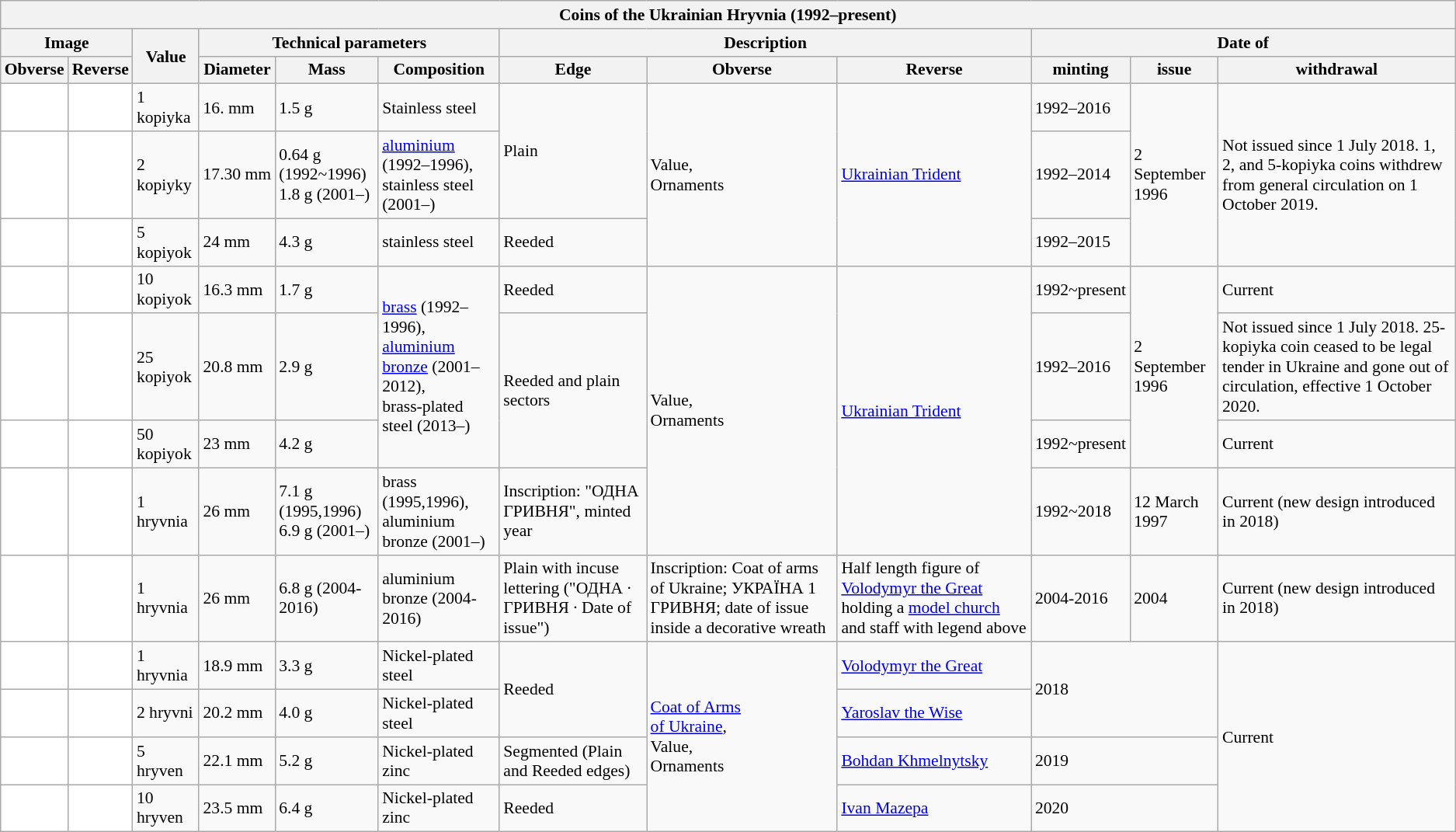<table class="wikitable" style="font-size: 90%">
<tr>
<th colspan="13">Coins of the Ukrainian Hryvnia (1992–present)</th>
</tr>
<tr>
<th colspan="2">Image</th>
<th rowspan="2">Value</th>
<th colspan="3">Technical parameters</th>
<th colspan="3">Description</th>
<th colspan="3">Date of</th>
</tr>
<tr>
<th>Obverse</th>
<th>Reverse</th>
<th>Diameter</th>
<th>Mass</th>
<th>Composition</th>
<th>Edge</th>
<th>Obverse</th>
<th>Reverse</th>
<th>minting</th>
<th>issue</th>
<th>withdrawal</th>
</tr>
<tr>
<td style="background:white;text-align:center"></td>
<td style="background:white;text-align:center"></td>
<td>1 kopiyka</td>
<td>16. mm</td>
<td>1.5 g</td>
<td>Stainless steel</td>
<td rowspan="2">Plain</td>
<td rowspan="3">Value,<br>Ornaments</td>
<td rowspan="3"><a href='#'>Ukrainian Trident</a></td>
<td>1992–2016</td>
<td rowspan="3">2 September 1996</td>
<td rowspan="3">Not issued since 1 July 2018. 1, 2, and 5-kopiyka coins withdrew from general circulation on 1 October 2019.</td>
</tr>
<tr>
<td style="background:white;text-align:center"></td>
<td style="background:white;text-align:center"></td>
<td>2 kopiyky</td>
<td>17.30 mm</td>
<td>0.64 g (1992~1996)<br>1.8 g (2001–)</td>
<td><a href='#'>aluminium</a> (1992–1996),<br>stainless steel (2001–)</td>
<td>1992–2014</td>
</tr>
<tr>
<td style="background:white;text-align:center"></td>
<td style="background:white;text-align:center"></td>
<td>5 kopiyok</td>
<td>24 mm</td>
<td>4.3 g</td>
<td>stainless steel</td>
<td>Reeded</td>
<td>1992–2015</td>
</tr>
<tr>
<td style="background:white;text-align:center"></td>
<td style="background:white;text-align:center"></td>
<td>10 kopiyok</td>
<td>16.3 mm</td>
<td>1.7 g</td>
<td rowspan="3"><a href='#'>brass</a> (1992–1996),<br><a href='#'>aluminium bronze</a> (2001–2012),<br>brass-plated steel (2013–)</td>
<td>Reeded</td>
<td rowspan="4">Value,<br>Ornaments</td>
<td rowspan="4"><a href='#'>Ukrainian Trident</a></td>
<td>1992~present</td>
<td rowspan="3">2 September 1996</td>
<td>Current</td>
</tr>
<tr>
<td style="background:white;text-align:center"></td>
<td style="background:white;text-align:center"></td>
<td>25 kopiyok</td>
<td>20.8 mm</td>
<td>2.9 g</td>
<td rowspan="2">Reeded and plain sectors</td>
<td>1992–2016</td>
<td>Not issued since 1 July 2018. 25-kopiyka coin ceased to be legal tender in Ukraine and gone out of circulation, effective 1 October 2020.</td>
</tr>
<tr>
<td style="background:white;text-align:center"></td>
<td style="background:white;text-align:center"></td>
<td>50 kopiyok</td>
<td>23 mm</td>
<td>4.2 g</td>
<td>1992~present</td>
<td>Current</td>
</tr>
<tr>
<td style="background:white;text-align:center"></td>
<td style="background:white;text-align:center"></td>
<td>1 hryvnia</td>
<td>26 mm</td>
<td>7.1 g (1995,1996)<br>6.9 g (2001–)</td>
<td>brass (1995,1996),<br>aluminium bronze (2001–)</td>
<td>Inscription: "ОДНА ГРИВНЯ", minted year</td>
<td>1992~2018</td>
<td>12 March 1997</td>
<td>Current (new design introduced in 2018)</td>
</tr>
<tr>
<td style="background:white;text-align:center"></td>
<td style="background:white;text-align:center"></td>
<td>1 hryvnia</td>
<td>26 mm</td>
<td>6.8 g (2004-2016)</td>
<td>aluminium bronze (2004-2016)</td>
<td>Plain with incuse lettering ("ОДНА · ГРИВНЯ · Date of issue")</td>
<td>Inscription: Coat of arms of Ukraine; УКРАЇНА 1 ГРИВНЯ; date of issue inside a decorative wreath</td>
<td>Half length figure of <a href='#'>Volodymyr the Great</a> holding a <a href='#'>model church</a> and staff with legend above</td>
<td>2004-2016</td>
<td>2004</td>
<td>Current (new design introduced in 2018)</td>
</tr>
<tr>
<td style="background:white;text-align:center"></td>
<td style="background:white;text-align:center"></td>
<td>1 hryvnia</td>
<td>18.9 mm</td>
<td>3.3 g</td>
<td>Nickel-plated steel</td>
<td rowspan="2">Reeded</td>
<td rowspan="4"><a href='#'>Coat of Arms <br>of Ukraine</a>, <br>Value, <br>Ornaments</td>
<td><a href='#'>Volodymyr the Great</a></td>
<td colspan="2" rowspan="2">2018</td>
<td rowspan="4">Current</td>
</tr>
<tr>
<td style="background:white;text-align:center"></td>
<td style="background:white;text-align:center"></td>
<td>2 hryvni</td>
<td>20.2 mm</td>
<td>4.0 g</td>
<td>Nickel-plated steel</td>
<td><a href='#'>Yaroslav the Wise</a></td>
</tr>
<tr>
<td style="background:white;text-align:center"></td>
<td style="background:white;text-align:center"></td>
<td>5 hryven</td>
<td>22.1 mm</td>
<td>5.2 g</td>
<td>Nickel-plated zinc</td>
<td>Segmented (Plain and Reeded edges)</td>
<td><a href='#'>Bohdan Khmelnytsky</a></td>
<td colspan="2" rowspan="1">2019</td>
</tr>
<tr>
<td style="background:white;text-align:center"></td>
<td style="background:white;text-align:center"></td>
<td>10 hryven</td>
<td>23.5 mm</td>
<td>6.4 g</td>
<td>Nickel-plated zinc</td>
<td>Reeded</td>
<td><a href='#'>Ivan Mazepa</a></td>
<td colspan="2" rowspan="1">2020</td>
</tr>
</table>
